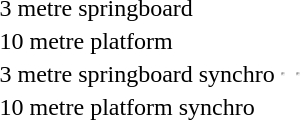<table>
<tr>
<td>3 metre springboard</td>
<td></td>
<td></td>
<td></td>
</tr>
<tr>
<td>10 metre platform</td>
<td></td>
<td></td>
<td></td>
</tr>
<tr>
<td>3 metre springboard synchro</td>
<td><hr></td>
<td></td>
<td><hr></td>
</tr>
<tr>
<td>10 metre platform synchro</td>
<td></td>
<td></td>
<td></td>
</tr>
</table>
